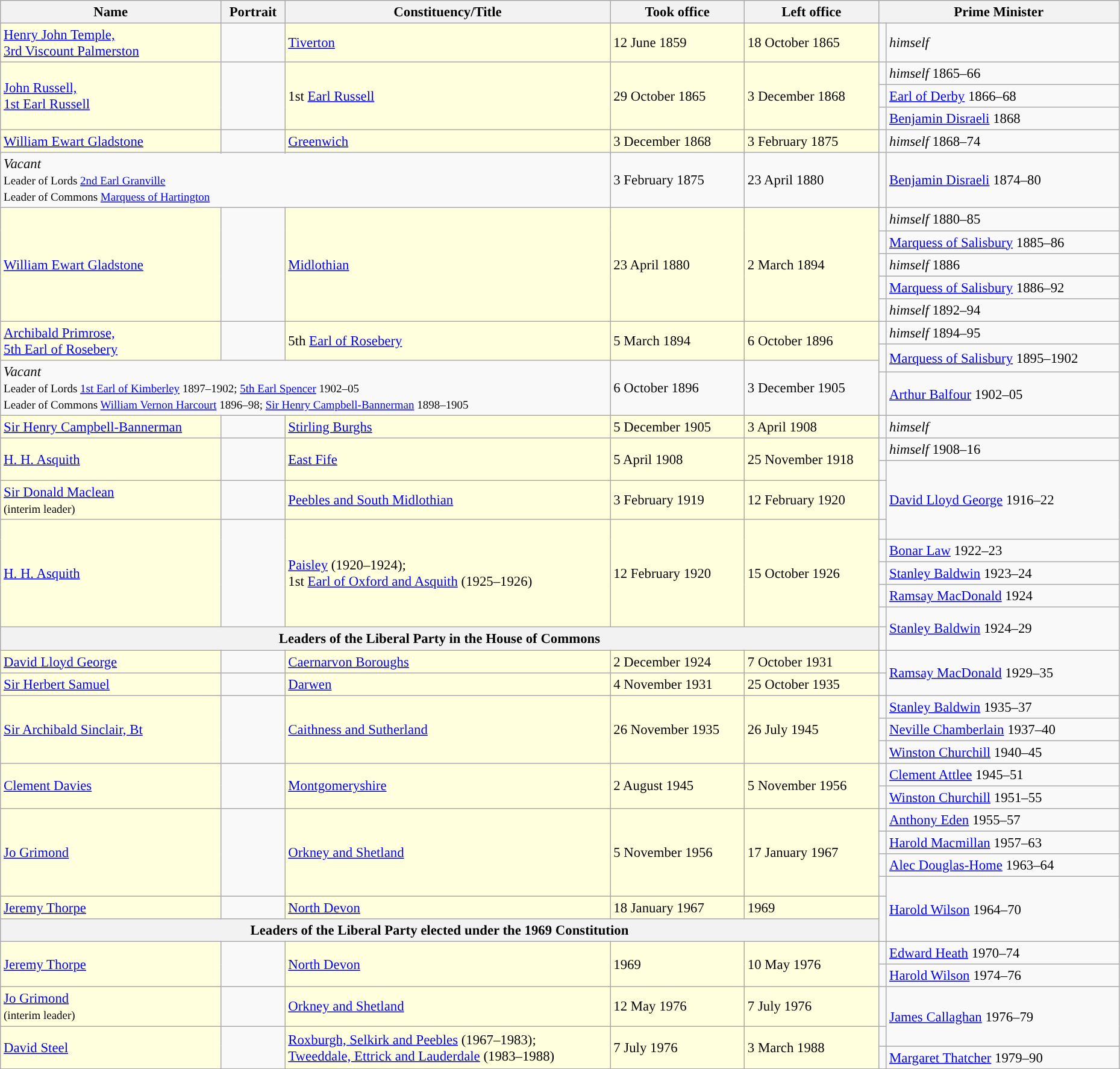<table class="wikitable" style="font-size: 95%;" width=98%>
<tr>
<th>Name</th>
<th>Portrait</th>
<th>Constituency/Title</th>
<th>Took office</th>
<th>Left office</th>
<th colspan=2>Prime Minister</th>
</tr>
<tr>
<td bgcolor=#FFFFDD><a href='#'>Henry John Temple,<br>3rd Viscount Palmerston</a></td>
<td></td>
<td bgcolor=#FFFFDD><a href='#'>Tiverton</a></td>
<td bgcolor=#FFFFDD>12 June 1859</td>
<td bgcolor=#FFFFDD>18 October 1865</td>
<td style="background-color: "></td>
<td><em>himself</em></td>
</tr>
<tr>
<td rowspan="3" bgcolor=#FFFFDD><a href='#'>John Russell,<br>1st Earl Russell</a></td>
<td rowspan="3"></td>
<td rowspan="3" bgcolor=#FFFFDD>1st <a href='#'>Earl Russell</a></td>
<td rowspan="3" bgcolor=#FFFFDD>29 October 1865</td>
<td rowspan="3" bgcolor=#FFFFDD>3 December 1868</td>
<td style="background-color: "></td>
<td><em>himself</em> 1865–66</td>
</tr>
<tr>
<td style="background-color: "></td>
<td><a href='#'>Earl of Derby</a> 1866–68</td>
</tr>
<tr>
<td style="background-color: "></td>
<td><a href='#'>Benjamin Disraeli</a> 1868</td>
</tr>
<tr>
<td rowspan="2" bgcolor=#FFFFDD><a href='#'>William Ewart Gladstone</a></td>
<td rowspan="2"></td>
<td rowspan="2" bgcolor=#FFFFDD><a href='#'>Greenwich</a></td>
<td rowspan="2" bgcolor=#FFFFDD>3 December 1868</td>
<td rowspan="2" bgcolor=#FFFFDD>3 February 1875</td>
<td style="background-color: "></td>
<td><em>himself</em> 1868–74</td>
</tr>
<tr>
<td rowspan="2" style="background-color: "></td>
<td rowspan="2"><a href='#'>Benjamin Disraeli</a> 1874–80</td>
</tr>
<tr>
<td colspan="3"><em>Vacant</em><br><small>Leader of Lords <a href='#'>2nd Earl Granville</a><br>Leader of Commons <a href='#'>Marquess of Hartington</a></small></td>
<td>3 February 1875</td>
<td>23 April 1880</td>
</tr>
<tr>
<td rowspan="5" bgcolor=#FFFFDD><a href='#'>William Ewart Gladstone</a></td>
<td rowspan="5"></td>
<td rowspan="5" bgcolor=#FFFFDD><a href='#'>Midlothian</a></td>
<td rowspan="5" bgcolor=#FFFFDD>23 April 1880</td>
<td rowspan="5" bgcolor=#FFFFDD>2 March 1894</td>
<td style="background-color: "></td>
<td><em>himself</em> 1880–85</td>
</tr>
<tr>
<td style="background-color: "></td>
<td><a href='#'>Marquess of Salisbury</a> 1885–86</td>
</tr>
<tr>
<td style="background-color: "></td>
<td><em>himself</em> 1886</td>
</tr>
<tr>
<td style="background-color: "></td>
<td><a href='#'>Marquess of Salisbury</a> 1886–92</td>
</tr>
<tr>
<td style="background-color: "></td>
<td><em>himself</em> 1892–94</td>
</tr>
<tr>
<td rowspan="2" bgcolor=#FFFFDD><a href='#'>Archibald Primrose,<br>5th Earl of Rosebery</a></td>
<td rowspan="2"></td>
<td rowspan="2" bgcolor=#FFFFDD>5th <a href='#'>Earl of Rosebery</a></td>
<td rowspan="2" bgcolor=#FFFFDD>5 March 1894</td>
<td rowspan="2" bgcolor=#FFFFDD>6 October 1896</td>
<td style="background-color: "></td>
<td><em>himself</em> 1894–95</td>
</tr>
<tr>
<td rowspan="2" style="background-color: "></td>
<td rowspan="2"><a href='#'>Marquess of Salisbury</a> 1895–1902</td>
</tr>
<tr>
<td rowspan="2" colspan="3"><em>Vacant</em><br><small>Leader of Lords <a href='#'>1st Earl of Kimberley</a> 1897–1902; <a href='#'>5th Earl Spencer</a> 1902–05<br>Leader of Commons <a href='#'>William Vernon Harcourt</a> 1896–98; <a href='#'>Sir Henry Campbell-Bannerman</a> 1898–1905</small></td>
<td rowspan="2">6 October 1896</td>
<td rowspan="2">3 December 1905</td>
</tr>
<tr>
<td style="background-color: "></td>
<td><a href='#'>Arthur Balfour</a> 1902–05</td>
</tr>
<tr>
<td bgcolor=#FFFFDD><a href='#'>Sir Henry Campbell-Bannerman</a></td>
<td></td>
<td bgcolor=#FFFFDD><a href='#'>Stirling Burghs</a></td>
<td bgcolor=#FFFFDD>5 December 1905</td>
<td bgcolor=#FFFFDD>3 April 1908</td>
<td style="background-color: "></td>
<td><em>himself</em></td>
</tr>
<tr>
<td rowspan="2" bgcolor=#FFFFDD><a href='#'>H. H. Asquith</a></td>
<td rowspan="2"></td>
<td rowspan="2" bgcolor=#FFFFDD><a href='#'>East Fife</a></td>
<td rowspan="2" bgcolor=#FFFFDD>5 April 1908</td>
<td rowspan="2" bgcolor=#FFFFDD>25 November 1918</td>
<td style="background-color: "></td>
<td><em>himself</em> 1908–16</td>
</tr>
<tr>
<td height=15 style="background-color: "></td>
<td rowspan="3"><a href='#'>David Lloyd George</a> 1916–22</td>
</tr>
<tr>
<td bgcolor=#FFFFDD><a href='#'>Sir Donald Maclean</a><br><small>(interim leader)</small></td>
<td></td>
<td bgcolor=#FFFFDD><a href='#'>Peebles and South Midlothian</a></td>
<td bgcolor=#FFFFDD>3 February 1919</td>
<td bgcolor=#FFFFDD>12 February 1920</td>
<td height=15 style="background-color: "></td>
</tr>
<tr>
<td rowspan="5" bgcolor=#FFFFDD><a href='#'>H. H. Asquith</a></td>
<td rowspan="5"></td>
<td rowspan="5" bgcolor=#FFFFDD><a href='#'>Paisley</a> (1920–1924);<br>1st <a href='#'>Earl of Oxford and Asquith</a> (1925–1926)</td>
<td rowspan="5" bgcolor=#FFFFDD>12 February 1920</td>
<td rowspan="5" bgcolor=#FFFFDD>15 October 1926</td>
<td height=15 style="background-color: "></td>
</tr>
<tr>
<td style="background-color: "></td>
<td><a href='#'>Bonar Law</a> 1922–23</td>
</tr>
<tr>
<td style="background-color: "></td>
<td><a href='#'>Stanley Baldwin</a> 1923–24</td>
</tr>
<tr>
<td style="background-color: "></td>
<td><a href='#'>Ramsay MacDonald</a> 1924</td>
</tr>
<tr>
<td height=15 style="background-color: "></td>
<td rowspan="3"><a href='#'>Stanley Baldwin</a> 1924–29</td>
</tr>
<tr>
<th colspan="5">Leaders of the Liberal Party in the House of Commons</th>
<td rowspan="2" style="background-color: "></td>
</tr>
<tr>
<td rowspan="2" bgcolor=#FFFFDD><a href='#'>David Lloyd George</a></td>
<td rowspan="2"></td>
<td rowspan="2" bgcolor=#FFFFDD><a href='#'>Caernarvon Boroughs</a></td>
<td rowspan="2" bgcolor=#FFFFDD>2 December 1924</td>
<td rowspan="2" bgcolor=#FFFFDD>7 October 1931</td>
</tr>
<tr>
<td style="background-color: "></td>
<td rowspan="2"><a href='#'>Ramsay MacDonald</a> 1929–35</td>
</tr>
<tr>
<td bgcolor=#FFFFDD><a href='#'>Sir Herbert Samuel</a></td>
<td></td>
<td bgcolor=#FFFFDD><a href='#'>Darwen</a></td>
<td bgcolor=#FFFFDD>4 November 1931</td>
<td bgcolor=#FFFFDD>25 October 1935</td>
<td style="background-color: "></td>
</tr>
<tr>
<td rowspan="3" bgcolor=#FFFFDD><a href='#'>Sir Archibald Sinclair, Bt</a></td>
<td rowspan="3"></td>
<td rowspan="3" bgcolor=#FFFFDD><a href='#'>Caithness and Sutherland</a></td>
<td rowspan="3" bgcolor=#FFFFDD>26 November 1935</td>
<td rowspan="3" bgcolor=#FFFFDD>26 July 1945</td>
<td style="background-color: "></td>
<td><a href='#'>Stanley Baldwin</a> 1935–37</td>
</tr>
<tr>
<td style="background-color: "></td>
<td><a href='#'>Neville Chamberlain</a> 1937–40</td>
</tr>
<tr>
<td style="background-color: "></td>
<td><a href='#'>Winston Churchill</a> 1940–45</td>
</tr>
<tr>
<td rowspan="3" bgcolor=#FFFFDD><a href='#'>Clement Davies</a></td>
<td rowspan="3"></td>
<td rowspan="3" bgcolor=#FFFFDD><a href='#'>Montgomeryshire</a></td>
<td rowspan="3" bgcolor=#FFFFDD>2 August 1945</td>
<td rowspan="3" bgcolor=#FFFFDD>5 November 1956</td>
<td style="background-color: "></td>
<td><a href='#'>Clement Attlee</a> 1945–51</td>
</tr>
<tr>
<td style="background-color: "></td>
<td><a href='#'>Winston Churchill</a> 1951–55</td>
</tr>
<tr>
<td rowspan="2" style="background-color: "></td>
<td rowspan="2"><a href='#'>Anthony Eden</a> 1955–57</td>
</tr>
<tr>
<td rowspan="4" bgcolor=#FFFFDD><a href='#'>Jo Grimond</a></td>
<td rowspan="4"></td>
<td rowspan="4" bgcolor=#FFFFDD><a href='#'>Orkney and Shetland</a></td>
<td rowspan="4" bgcolor=#FFFFDD>5 November 1956</td>
<td rowspan="4" bgcolor=#FFFFDD>17 January 1967</td>
</tr>
<tr>
<td style="background-color: "></td>
<td><a href='#'>Harold Macmillan</a> 1957–63</td>
</tr>
<tr>
<td style="background-color: "></td>
<td><a href='#'>Alec Douglas-Home</a> 1963–64</td>
</tr>
<tr>
<td height=15 style="background-color: "></td>
<td rowspan="4"><a href='#'>Harold Wilson</a> 1964–70</td>
</tr>
<tr>
<td bgcolor=#FFFFDD><a href='#'>Jeremy Thorpe</a></td>
<td rowspan="1"></td>
<td bgcolor=#FFFFDD><a href='#'>North Devon</a></td>
<td bgcolor=#FFFFDD>18 January 1967</td>
<td bgcolor=#FFFFDD>1969</td>
<td rowspan="3" style="background-color: "></td>
</tr>
<tr>
<th colspan="5">Leaders of the Liberal Party elected under the 1969 Constitution</th>
</tr>
<tr>
<td rowspan="3" bgcolor=#FFFFDD><a href='#'>Jeremy Thorpe</a></td>
<td rowspan="3"></td>
<td rowspan="3" bgcolor=#FFFFDD><a href='#'>North Devon</a></td>
<td rowspan="3" bgcolor=#FFFFDD>1969</td>
<td rowspan="3" bgcolor=#FFFFDD>10 May 1976</td>
</tr>
<tr>
<td style="background-color: "></td>
<td><a href='#'>Edward Heath</a> 1970–74</td>
</tr>
<tr>
<td style="background-color: "></td>
<td><a href='#'>Harold Wilson</a> 1974–76</td>
</tr>
<tr>
<td bgcolor=#FFFFDD><a href='#'>Jo Grimond</a><br><small>(interim leader)</small></td>
<td></td>
<td bgcolor=#FFFFDD><a href='#'>Orkney and Shetland</a></td>
<td bgcolor=#FFFFDD>12 May 1976</td>
<td bgcolor=#FFFFDD>7 July 1976</td>
<td style="background-color: "></td>
<td rowspan="2"><a href='#'>James Callaghan</a> 1976–79</td>
</tr>
<tr>
<td rowspan="2" bgcolor=#FFFFDD><a href='#'>David Steel</a></td>
<td rowspan="2"></td>
<td rowspan="2" bgcolor=#FFFFDD><a href='#'>Roxburgh, Selkirk and Peebles</a> (1967–1983);<br><a href='#'>Tweeddale, Ettrick and Lauderdale</a> (1983–1988)</td>
<td rowspan="2" bgcolor=#FFFFDD>7 July 1976</td>
<td rowspan="2" bgcolor=#FFFFDD>3 March 1988</td>
<td height=15 style="background-color: "></td>
</tr>
<tr>
<td style="background-color: "></td>
<td><a href='#'>Margaret Thatcher</a> 1979–90</td>
</tr>
<tr>
</tr>
</table>
